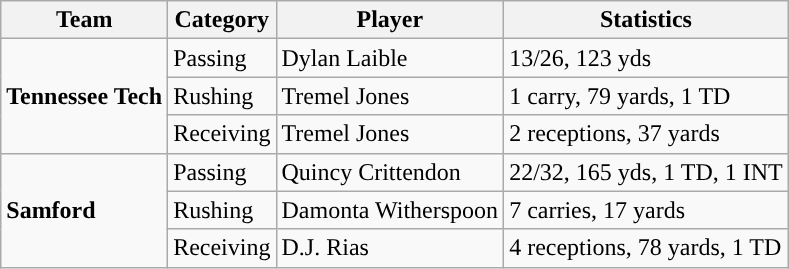<table class="wikitable" style="float: right;">
<tr>
<th>Team</th>
<th>Category</th>
<th>Player</th>
<th>Statistics</th>
</tr>
<tr>
<td rowspan=3><strong>Tennessee Tech</strong></td>
<td>Passing</td>
<td>Dylan Laible</td>
<td>13/26, 123 yds</td>
</tr>
<tr>
<td>Rushing</td>
<td>Tremel Jones</td>
<td>1 carry, 79 yards, 1 TD</td>
</tr>
<tr>
<td>Receiving</td>
<td>Tremel Jones</td>
<td>2 receptions, 37 yards</td>
</tr>
<tr>
<td rowspan=3><strong>Samford</strong></td>
<td>Passing</td>
<td>Quincy Crittendon</td>
<td>22/32, 165 yds, 1 TD, 1 INT</td>
</tr>
<tr>
<td>Rushing</td>
<td>Damonta Witherspoon</td>
<td>7 carries, 17 yards</td>
</tr>
<tr>
<td>Receiving</td>
<td>D.J. Rias</td>
<td>4 receptions, 78 yards, 1 TD</td>
</tr>
</table>
